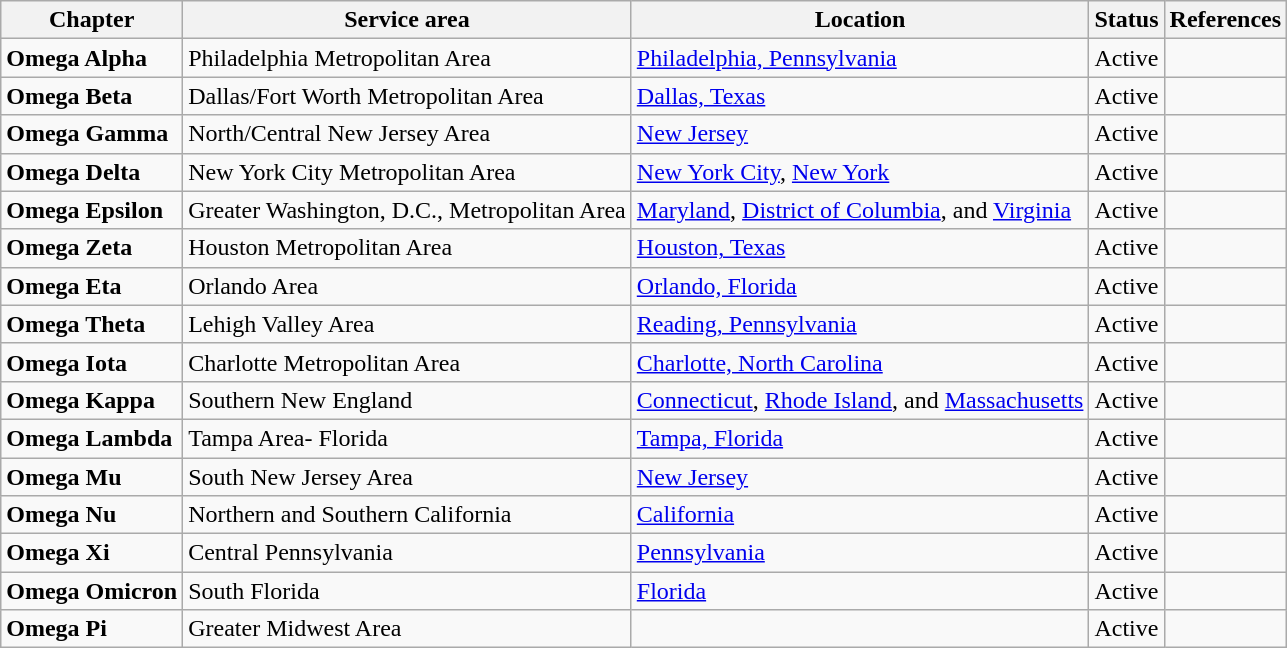<table class="wikitable sortable">
<tr>
<th>Chapter</th>
<th>Service area</th>
<th>Location</th>
<th>Status</th>
<th>References</th>
</tr>
<tr>
<td><strong>Omega Alpha</strong></td>
<td>Philadelphia Metropolitan Area</td>
<td><a href='#'>Philadelphia, Pennsylvania</a></td>
<td>Active</td>
<td></td>
</tr>
<tr>
<td><strong>Omega Beta</strong></td>
<td>Dallas/Fort Worth Metropolitan Area</td>
<td><a href='#'>Dallas, Texas</a></td>
<td>Active</td>
<td></td>
</tr>
<tr>
<td><strong>Omega Gamma</strong></td>
<td>North/Central New Jersey Area</td>
<td><a href='#'>New Jersey</a></td>
<td>Active</td>
<td></td>
</tr>
<tr>
<td><strong>Omega Delta</strong></td>
<td>New York City Metropolitan Area</td>
<td><a href='#'>New York City</a>, <a href='#'>New York</a></td>
<td>Active</td>
<td></td>
</tr>
<tr>
<td><strong>Omega Epsilon</strong></td>
<td>Greater Washington, D.C., Metropolitan Area</td>
<td><a href='#'>Maryland</a>, <a href='#'>District of Columbia</a>, and <a href='#'>Virginia</a></td>
<td>Active</td>
<td></td>
</tr>
<tr>
<td><strong>Omega Zeta</strong></td>
<td>Houston Metropolitan Area</td>
<td><a href='#'>Houston, Texas</a></td>
<td>Active</td>
<td></td>
</tr>
<tr>
<td><strong>Omega Eta</strong></td>
<td>Orlando Area</td>
<td><a href='#'>Orlando, Florida</a></td>
<td>Active</td>
<td></td>
</tr>
<tr>
<td><strong>Omega Theta</strong></td>
<td>Lehigh Valley Area</td>
<td><a href='#'>Reading, Pennsylvania</a></td>
<td>Active</td>
<td></td>
</tr>
<tr>
<td><strong>Omega Iota</strong></td>
<td>Charlotte Metropolitan Area</td>
<td><a href='#'>Charlotte, North Carolina</a></td>
<td>Active</td>
<td></td>
</tr>
<tr>
<td><strong>Omega Kappa</strong></td>
<td>Southern New England</td>
<td><a href='#'>Connecticut</a>, <a href='#'>Rhode Island</a>, and <a href='#'>Massachusetts</a></td>
<td>Active</td>
<td></td>
</tr>
<tr>
<td><strong>Omega Lambda</strong></td>
<td>Tampa Area- Florida</td>
<td><a href='#'>Tampa, Florida</a></td>
<td>Active</td>
<td></td>
</tr>
<tr>
<td><strong>Omega Mu</strong></td>
<td>South New Jersey Area</td>
<td><a href='#'>New Jersey</a></td>
<td>Active</td>
<td></td>
</tr>
<tr>
<td><strong>Omega Nu</strong></td>
<td>Northern and Southern California</td>
<td><a href='#'>California</a></td>
<td>Active</td>
<td></td>
</tr>
<tr>
<td><strong>Omega Xi</strong></td>
<td>Central Pennsylvania</td>
<td><a href='#'>Pennsylvania</a></td>
<td>Active</td>
<td></td>
</tr>
<tr>
<td><strong>Omega Omicron</strong></td>
<td>South Florida</td>
<td><a href='#'>Florida</a></td>
<td>Active</td>
<td></td>
</tr>
<tr>
<td><strong>Omega Pi</strong></td>
<td>Greater Midwest Area</td>
<td></td>
<td>Active</td>
<td></td>
</tr>
</table>
